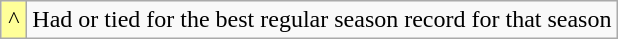<table class="wikitable">
<tr>
<td bgcolor=#FFFF99 align=center width=10px>^</td>
<td>Had or tied for the best regular season record for that season</td>
</tr>
</table>
